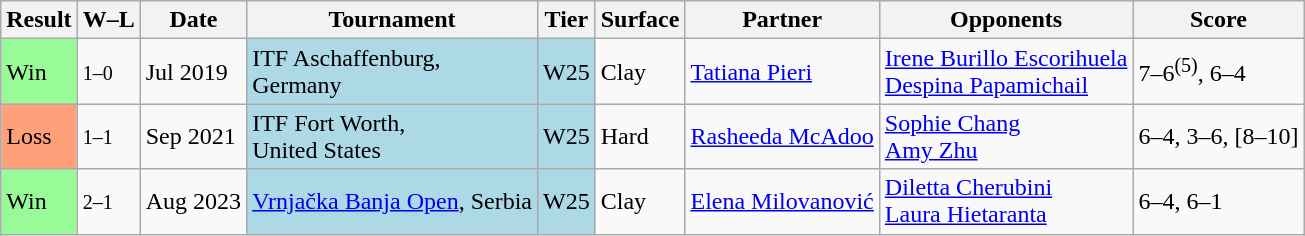<table class="sortable wikitable">
<tr>
<th>Result</th>
<th class="unsortable">W–L</th>
<th>Date</th>
<th>Tournament</th>
<th>Tier</th>
<th>Surface</th>
<th>Partner</th>
<th>Opponents</th>
<th class="unsortable">Score</th>
</tr>
<tr>
<td bgcolor=98FB98>Win</td>
<td><small>1–0</small></td>
<td>Jul 2019</td>
<td style="background:lightblue;">ITF Aschaffenburg, <br>Germany</td>
<td style="background:lightblue;">W25</td>
<td>Clay</td>
<td> <a href='#'>Tatiana Pieri</a></td>
<td> <a href='#'>Irene Burillo Escorihuela</a> <br>  <a href='#'>Despina Papamichail</a></td>
<td>7–6<sup>(5)</sup>, 6–4</td>
</tr>
<tr>
<td bgcolor=ffa07a>Loss</td>
<td><small>1–1</small></td>
<td>Sep 2021</td>
<td style="background:lightblue;">ITF Fort Worth, <br>United States</td>
<td style="background:lightblue;">W25</td>
<td>Hard</td>
<td> <a href='#'>Rasheeda McAdoo</a></td>
<td> <a href='#'>Sophie Chang</a> <br>  <a href='#'>Amy Zhu</a></td>
<td>6–4, 3–6, [8–10]</td>
</tr>
<tr>
<td bgcolor=98FB98>Win</td>
<td><small>2–1</small></td>
<td>Aug 2023</td>
<td style="background:lightblue;"><a href='#'>Vrnjačka Banja Open</a>, Serbia</td>
<td style="background:lightblue;">W25</td>
<td>Clay</td>
<td> <a href='#'>Elena Milovanović</a></td>
<td> <a href='#'>Diletta Cherubini</a> <br> <a href='#'>Laura Hietaranta</a></td>
<td>6–4, 6–1</td>
</tr>
</table>
